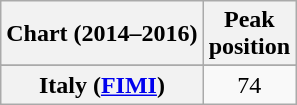<table class="wikitable sortable plainrowheaders" style="text-align:center">
<tr>
<th scope="col">Chart (2014–2016)</th>
<th scope="col">Peak<br>position</th>
</tr>
<tr>
</tr>
<tr>
</tr>
<tr>
<th scope="row">Italy (<a href='#'>FIMI</a>)</th>
<td>74</td>
</tr>
</table>
